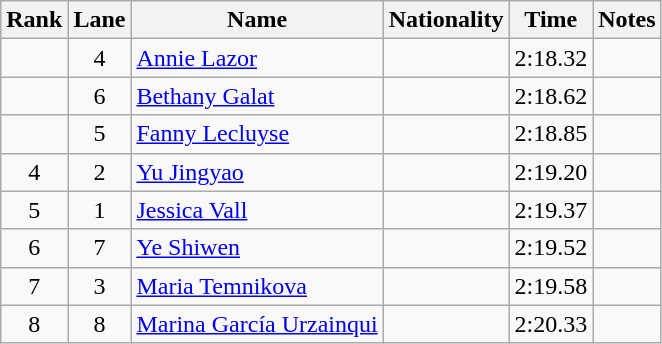<table class="wikitable sortable" style="text-align:center">
<tr>
<th>Rank</th>
<th>Lane</th>
<th>Name</th>
<th>Nationality</th>
<th>Time</th>
<th>Notes</th>
</tr>
<tr>
<td></td>
<td>4</td>
<td align=left><a href='#'>Annie Lazor</a></td>
<td align=left></td>
<td>2:18.32</td>
<td></td>
</tr>
<tr>
<td></td>
<td>6</td>
<td align=left><a href='#'>Bethany Galat</a></td>
<td align=left></td>
<td>2:18.62</td>
<td></td>
</tr>
<tr>
<td></td>
<td>5</td>
<td align=left><a href='#'>Fanny Lecluyse</a></td>
<td align=left></td>
<td>2:18.85</td>
<td></td>
</tr>
<tr>
<td>4</td>
<td>2</td>
<td align=left><a href='#'>Yu Jingyao</a></td>
<td align=left></td>
<td>2:19.20</td>
<td></td>
</tr>
<tr>
<td>5</td>
<td>1</td>
<td align=left><a href='#'>Jessica Vall</a></td>
<td align=left></td>
<td>2:19.37</td>
<td></td>
</tr>
<tr>
<td>6</td>
<td>7</td>
<td align=left><a href='#'>Ye Shiwen</a></td>
<td align=left></td>
<td>2:19.52</td>
<td></td>
</tr>
<tr>
<td>7</td>
<td>3</td>
<td align=left><a href='#'>Maria Temnikova</a></td>
<td align=left></td>
<td>2:19.58</td>
<td></td>
</tr>
<tr>
<td>8</td>
<td>8</td>
<td align=left><a href='#'>Marina García Urzainqui</a></td>
<td align=left></td>
<td>2:20.33</td>
<td></td>
</tr>
</table>
